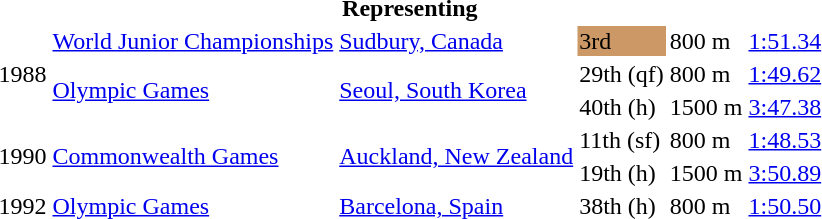<table>
<tr>
<th colspan="6">Representing </th>
</tr>
<tr>
<td rowspan=3>1988</td>
<td><a href='#'>World Junior Championships</a></td>
<td><a href='#'>Sudbury, Canada</a></td>
<td bgcolor=cc9966>3rd</td>
<td>800 m</td>
<td><a href='#'>1:51.34</a></td>
</tr>
<tr>
<td rowspan=2><a href='#'>Olympic Games</a></td>
<td rowspan=2><a href='#'>Seoul, South Korea</a></td>
<td>29th (qf)</td>
<td>800 m</td>
<td><a href='#'>1:49.62</a></td>
</tr>
<tr>
<td>40th (h)</td>
<td>1500 m</td>
<td><a href='#'>3:47.38</a></td>
</tr>
<tr>
<td rowspan=2>1990</td>
<td rowspan=2><a href='#'>Commonwealth Games</a></td>
<td rowspan=2><a href='#'>Auckland, New Zealand</a></td>
<td>11th (sf)</td>
<td>800 m</td>
<td><a href='#'>1:48.53</a></td>
</tr>
<tr>
<td>19th (h)</td>
<td>1500 m</td>
<td><a href='#'>3:50.89</a></td>
</tr>
<tr>
<td>1992</td>
<td><a href='#'>Olympic Games</a></td>
<td><a href='#'>Barcelona, Spain</a></td>
<td>38th (h)</td>
<td>800 m</td>
<td><a href='#'>1:50.50</a></td>
</tr>
</table>
